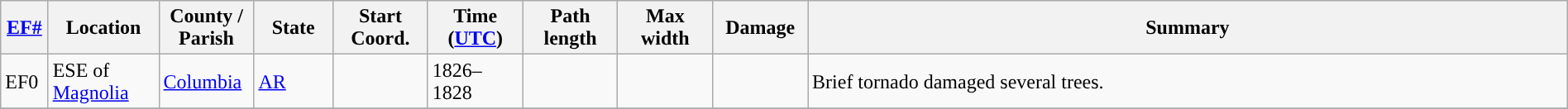<table class="wikitable sortable" style="width:100%;">
<tr>
<th scope="col" width="3%" align="center"><a href='#'>EF#</a></th>
<th scope="col" width="7%" align="center" class="unsortable">Location</th>
<th scope="col" width="6%" align="center" class="unsortable">County / Parish</th>
<th scope="col" width="5%" align="center">State</th>
<th scope="col" width="6%" align="center">Start Coord.</th>
<th scope="col" width="6%" align="center">Time (<a href='#'>UTC</a>)</th>
<th scope="col" width="6%" align="center">Path length</th>
<th scope="col" width="6%" align="center">Max width</th>
<th scope="col" width="6%" align="center">Damage</th>
<th scope="col" width="48%" class="unsortable" align="center">Summary</th>
</tr>
<tr>
<td>EF0</td>
<td>ESE of <a href='#'>Magnolia</a></td>
<td><a href='#'>Columbia</a></td>
<td><a href='#'>AR</a></td>
<td></td>
<td>1826–1828</td>
<td></td>
<td></td>
<td></td>
<td>Brief tornado damaged several trees.</td>
</tr>
<tr>
</tr>
</table>
